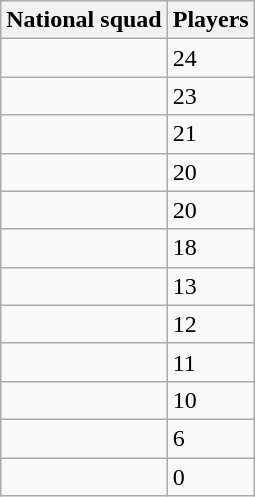<table class="wikitable sortable">
<tr>
<th>National squad</th>
<th>Players</th>
</tr>
<tr>
<td></td>
<td>24</td>
</tr>
<tr>
<td></td>
<td>23</td>
</tr>
<tr>
<td></td>
<td>21</td>
</tr>
<tr>
<td></td>
<td>20</td>
</tr>
<tr>
<td></td>
<td>20</td>
</tr>
<tr>
<td></td>
<td>18</td>
</tr>
<tr>
<td></td>
<td>13</td>
</tr>
<tr>
<td></td>
<td>12</td>
</tr>
<tr>
<td></td>
<td>11</td>
</tr>
<tr>
<td></td>
<td>10</td>
</tr>
<tr>
<td></td>
<td>6</td>
</tr>
<tr>
<td></td>
<td>0</td>
</tr>
</table>
